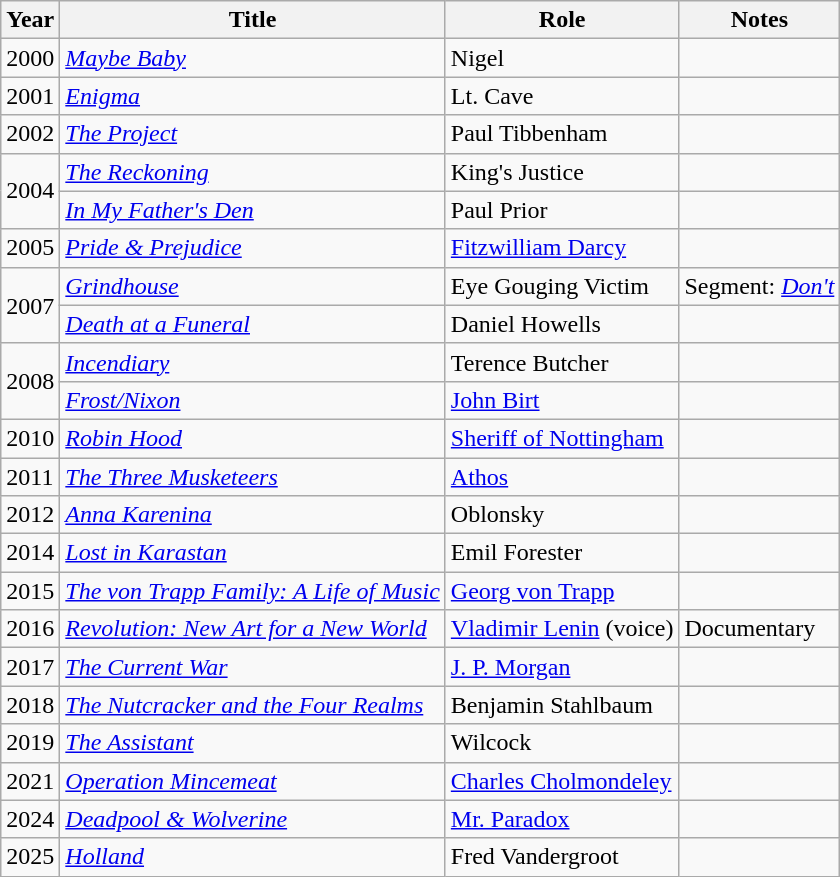<table class="wikitable sortable unsortable">
<tr>
<th scope=col>Year</th>
<th scope=col>Title</th>
<th scope=col>Role</th>
<th scope=col>Notes</th>
</tr>
<tr>
<td>2000</td>
<td><em><a href='#'>Maybe Baby</a></em></td>
<td>Nigel</td>
<td></td>
</tr>
<tr>
<td>2001</td>
<td><em><a href='#'>Enigma</a></em></td>
<td>Lt. Cave</td>
<td></td>
</tr>
<tr>
<td>2002</td>
<td><em><a href='#'>The Project</a></em></td>
<td>Paul Tibbenham</td>
<td></td>
</tr>
<tr>
<td rowspan="2">2004</td>
<td><em><a href='#'>The Reckoning</a></em></td>
<td>King's Justice</td>
<td></td>
</tr>
<tr>
<td><em><a href='#'>In My Father's Den</a></em></td>
<td>Paul Prior</td>
<td></td>
</tr>
<tr>
<td>2005</td>
<td><em><a href='#'>Pride & Prejudice</a></em></td>
<td><a href='#'>Fitzwilliam Darcy</a></td>
<td></td>
</tr>
<tr 2006 Middletown>
<td rowspan="2">2007</td>
<td><em><a href='#'>Grindhouse</a></em></td>
<td>Eye Gouging Victim</td>
<td>Segment: <em><a href='#'>Don't</a></em></td>
</tr>
<tr>
<td><em><a href='#'>Death at a Funeral</a></em></td>
<td>Daniel Howells</td>
<td></td>
</tr>
<tr>
<td rowspan="2">2008</td>
<td><em><a href='#'>Incendiary</a></em></td>
<td>Terence Butcher</td>
<td></td>
</tr>
<tr>
<td><em><a href='#'>Frost/Nixon</a></em></td>
<td><a href='#'>John Birt</a></td>
<td></td>
</tr>
<tr>
<td>2010</td>
<td><em><a href='#'>Robin Hood</a></em></td>
<td><a href='#'>Sheriff of Nottingham</a></td>
<td></td>
</tr>
<tr>
<td>2011</td>
<td><em><a href='#'>The Three Musketeers</a></em></td>
<td><a href='#'>Athos</a></td>
<td></td>
</tr>
<tr>
<td>2012</td>
<td><em><a href='#'>Anna Karenina</a></em></td>
<td>Oblonsky</td>
<td></td>
</tr>
<tr>
<td>2014</td>
<td><em><a href='#'>Lost in Karastan</a></em></td>
<td>Emil Forester</td>
<td></td>
</tr>
<tr>
<td>2015</td>
<td><em><a href='#'>The von Trapp Family: A Life of Music</a></em></td>
<td><a href='#'>Georg von Trapp</a></td>
<td></td>
</tr>
<tr>
<td>2016</td>
<td><em><a href='#'>Revolution: New Art for a New World</a></em></td>
<td><a href='#'>Vladimir Lenin</a> (voice)</td>
<td>Documentary</td>
</tr>
<tr>
<td>2017</td>
<td><em><a href='#'>The Current War</a></em></td>
<td><a href='#'>J. P. Morgan</a></td>
<td></td>
</tr>
<tr>
<td>2018</td>
<td><em><a href='#'>The Nutcracker and the Four Realms</a></em></td>
<td>Benjamin Stahlbaum</td>
<td></td>
</tr>
<tr>
<td>2019</td>
<td><em><a href='#'>The Assistant</a></em></td>
<td>Wilcock</td>
<td></td>
</tr>
<tr>
<td>2021</td>
<td><em><a href='#'>Operation Mincemeat</a></em></td>
<td><a href='#'>Charles Cholmondeley</a></td>
<td></td>
</tr>
<tr>
<td>2024</td>
<td><em><a href='#'>Deadpool & Wolverine</a></em></td>
<td><a href='#'>Mr. Paradox</a></td>
<td></td>
</tr>
<tr>
<td>2025</td>
<td><em><a href='#'>Holland</a></em></td>
<td>Fred Vandergroot</td>
<td></td>
</tr>
</table>
